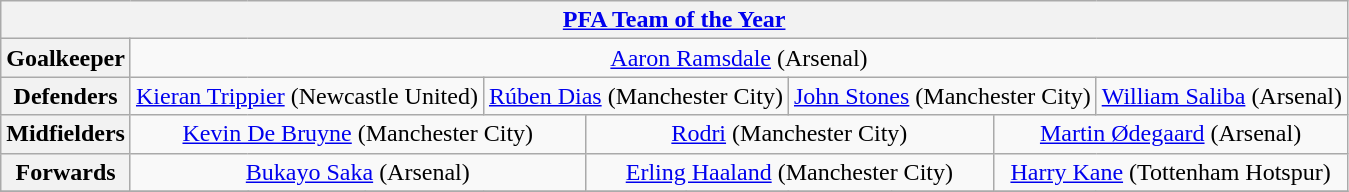<table class="wikitable" style="text-align:center">
<tr>
<th colspan="13"><a href='#'>PFA Team of the Year</a></th>
</tr>
<tr>
<th>Goalkeeper</th>
<td colspan="12"> <a href='#'>Aaron Ramsdale</a> (Arsenal)</td>
</tr>
<tr>
<th>Defenders</th>
<td colspan="3"> <a href='#'>Kieran Trippier</a> (Newcastle United)</td>
<td colspan="3"> <a href='#'>Rúben Dias</a> (Manchester City)</td>
<td colspan="3"> <a href='#'>John Stones</a> (Manchester City)</td>
<td colspan="3"> <a href='#'>William Saliba</a> (Arsenal)</td>
</tr>
<tr>
<th>Midfielders</th>
<td colspan="4"> <a href='#'>Kevin De Bruyne</a> (Manchester City)</td>
<td colspan="4"> <a href='#'>Rodri</a> (Manchester City)</td>
<td colspan="4"> <a href='#'>Martin Ødegaard</a> (Arsenal)</td>
</tr>
<tr>
<th>Forwards</th>
<td colspan="4"> <a href='#'>Bukayo Saka</a> (Arsenal)</td>
<td colspan="4"> <a href='#'>Erling Haaland</a> (Manchester City)</td>
<td colspan="4"> <a href='#'>Harry Kane</a> (Tottenham Hotspur)</td>
</tr>
<tr style="visibility:collapse">
<td></td>
<td></td>
<td></td>
<td></td>
<td></td>
<td></td>
<td></td>
<td></td>
<td></td>
<td></td>
<td></td>
</tr>
</table>
